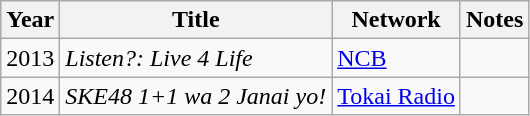<table class="wikitable">
<tr>
<th>Year</th>
<th>Title</th>
<th>Network</th>
<th>Notes</th>
</tr>
<tr>
<td>2013</td>
<td><em>Listen?: Live 4 Life</em></td>
<td><a href='#'>NCB</a></td>
<td></td>
</tr>
<tr>
<td>2014</td>
<td><em>SKE48 1+1 wa 2 Janai yo!</em></td>
<td><a href='#'>Tokai Radio</a></td>
<td></td>
</tr>
</table>
